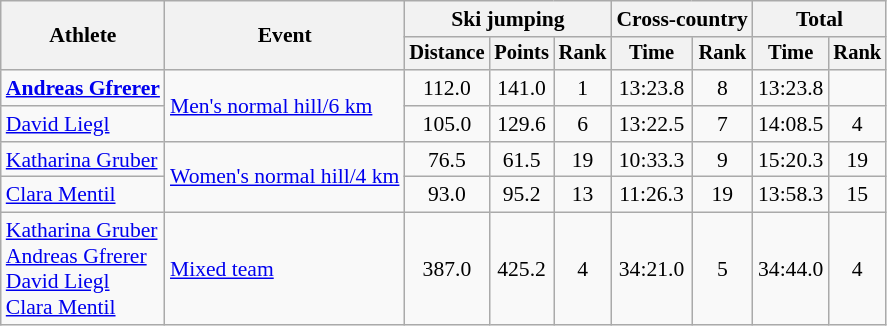<table class="wikitable" style="font-size:90%">
<tr>
<th rowspan="2">Athlete</th>
<th rowspan="2">Event</th>
<th colspan="3">Ski jumping</th>
<th colspan="2">Cross-country</th>
<th colspan="2">Total</th>
</tr>
<tr style="font-size:95%">
<th>Distance</th>
<th>Points</th>
<th>Rank</th>
<th>Time</th>
<th>Rank</th>
<th>Time</th>
<th>Rank</th>
</tr>
<tr align="center">
<td align="left"><strong><a href='#'>Andreas Gfrerer</a></strong></td>
<td rowspan="2" align="left"><a href='#'>Men's normal hill/6 km</a></td>
<td>112.0</td>
<td>141.0</td>
<td>1</td>
<td>13:23.8</td>
<td>8</td>
<td>13:23.8</td>
<td></td>
</tr>
<tr align="center">
<td align="left"><a href='#'>David Liegl</a></td>
<td>105.0</td>
<td>129.6</td>
<td>6</td>
<td>13:22.5</td>
<td>7</td>
<td>14:08.5</td>
<td>4</td>
</tr>
<tr align="center">
<td align="left"><a href='#'>Katharina Gruber</a></td>
<td rowspan="2" align="left"><a href='#'>Women's normal hill/4 km</a></td>
<td>76.5</td>
<td>61.5</td>
<td>19</td>
<td>10:33.3</td>
<td>9</td>
<td>15:20.3</td>
<td>19</td>
</tr>
<tr align="center">
<td align="left"><a href='#'>Clara Mentil</a></td>
<td>93.0</td>
<td>95.2</td>
<td>13</td>
<td>11:26.3</td>
<td>19</td>
<td>13:58.3</td>
<td>15</td>
</tr>
<tr align=center>
<td align=left><a href='#'>Katharina Gruber</a><br><a href='#'>Andreas Gfrerer</a><br><a href='#'>David Liegl</a><br><a href='#'>Clara Mentil</a></td>
<td align=left><a href='#'>Mixed team</a></td>
<td>387.0</td>
<td>425.2</td>
<td>4</td>
<td>34:21.0</td>
<td>5</td>
<td>34:44.0</td>
<td>4</td>
</tr>
</table>
